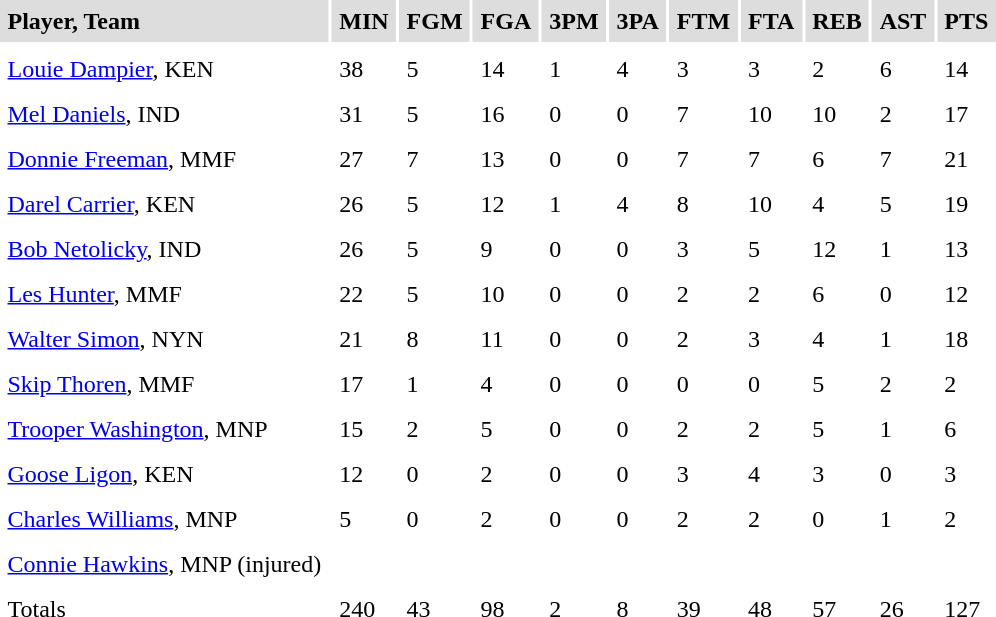<table cellpadding=5>
<tr bgcolor="#dddddd">
<td><strong>Player, Team</strong></td>
<td><strong>MIN</strong></td>
<td><strong>FGM</strong></td>
<td><strong>FGA</strong></td>
<td><strong>3PM</strong></td>
<td><strong>3PA</strong></td>
<td><strong>FTM</strong></td>
<td><strong>FTA</strong></td>
<td><strong>REB</strong></td>
<td><strong>AST</strong></td>
<td><strong>PTS</strong></td>
</tr>
<tr bgcolor="#eeeeee">
</tr>
<tr>
<td><a href='#'>Louie Dampier</a>, KEN</td>
<td>38</td>
<td>5</td>
<td>14</td>
<td>1</td>
<td>4</td>
<td>3</td>
<td>3</td>
<td>2</td>
<td>6</td>
<td>14</td>
</tr>
<tr>
<td><a href='#'>Mel Daniels</a>, IND</td>
<td>31</td>
<td>5</td>
<td>16</td>
<td>0</td>
<td>0</td>
<td>7</td>
<td>10</td>
<td>10</td>
<td>2</td>
<td>17</td>
</tr>
<tr>
<td><a href='#'>Donnie Freeman</a>, MMF</td>
<td>27</td>
<td>7</td>
<td>13</td>
<td>0</td>
<td>0</td>
<td>7</td>
<td>7</td>
<td>6</td>
<td>7</td>
<td>21</td>
</tr>
<tr>
<td><a href='#'>Darel Carrier</a>, KEN</td>
<td>26</td>
<td>5</td>
<td>12</td>
<td>1</td>
<td>4</td>
<td>8</td>
<td>10</td>
<td>4</td>
<td>5</td>
<td>19</td>
</tr>
<tr>
<td><a href='#'>Bob Netolicky</a>, IND</td>
<td>26</td>
<td>5</td>
<td>9</td>
<td>0</td>
<td>0</td>
<td>3</td>
<td>5</td>
<td>12</td>
<td>1</td>
<td>13</td>
</tr>
<tr>
<td><a href='#'>Les Hunter</a>, MMF</td>
<td>22</td>
<td>5</td>
<td>10</td>
<td>0</td>
<td>0</td>
<td>2</td>
<td>2</td>
<td>6</td>
<td>0</td>
<td>12</td>
</tr>
<tr>
<td><a href='#'>Walter Simon</a>, NYN</td>
<td>21</td>
<td>8</td>
<td>11</td>
<td>0</td>
<td>0</td>
<td>2</td>
<td>3</td>
<td>4</td>
<td>1</td>
<td>18</td>
</tr>
<tr>
<td><a href='#'>Skip Thoren</a>, MMF</td>
<td>17</td>
<td>1</td>
<td>4</td>
<td>0</td>
<td>0</td>
<td>0</td>
<td>0</td>
<td>5</td>
<td>2</td>
<td>2</td>
</tr>
<tr>
<td><a href='#'>Trooper Washington</a>, MNP</td>
<td>15</td>
<td>2</td>
<td>5</td>
<td>0</td>
<td>0</td>
<td>2</td>
<td>2</td>
<td>5</td>
<td>1</td>
<td>6</td>
</tr>
<tr>
<td><a href='#'>Goose Ligon</a>, KEN</td>
<td>12</td>
<td>0</td>
<td>2</td>
<td>0</td>
<td>0</td>
<td>3</td>
<td>4</td>
<td>3</td>
<td>0</td>
<td>3</td>
</tr>
<tr>
<td><a href='#'>Charles Williams</a>, MNP</td>
<td>5</td>
<td>0</td>
<td>2</td>
<td>0</td>
<td>0</td>
<td>2</td>
<td>2</td>
<td>0</td>
<td>1</td>
<td>2</td>
</tr>
<tr>
<td><a href='#'>Connie Hawkins</a>, MNP (injured)</td>
</tr>
<tr>
<td>Totals</td>
<td>240</td>
<td>43</td>
<td>98</td>
<td>2</td>
<td>8</td>
<td>39</td>
<td>48</td>
<td>57</td>
<td>26</td>
<td>127</td>
</tr>
<tr>
</tr>
</table>
